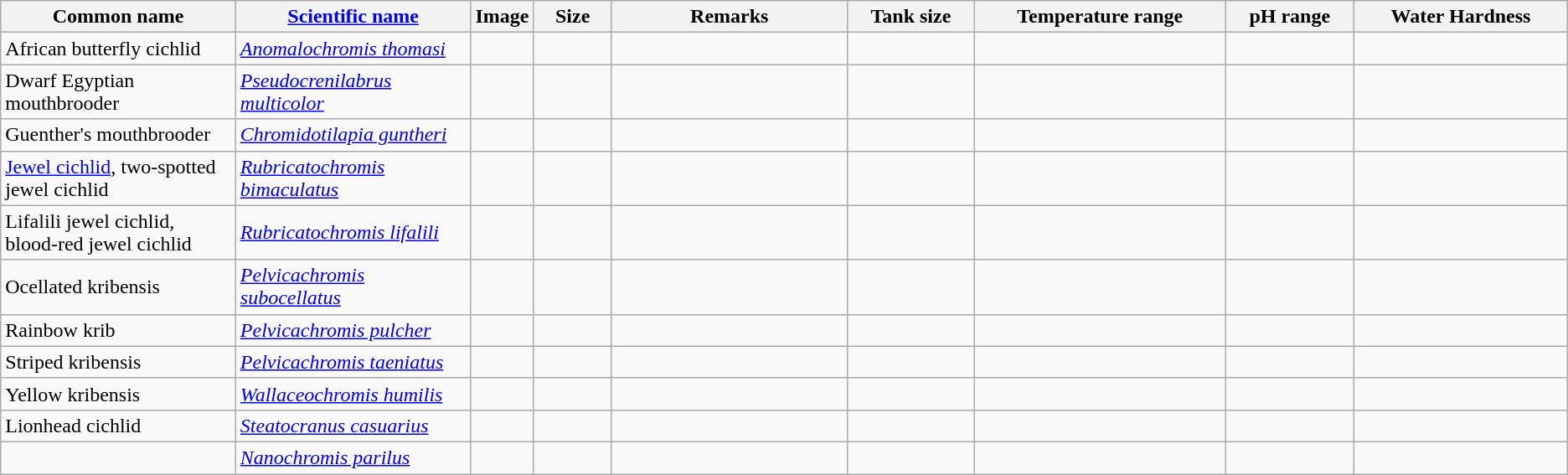<table class="wikitable sortable">
<tr>
<th width="15%">Common name</th>
<th width="15%"><a href='#'>Scientific name</a></th>
<th width="1%">Image</th>
<th width="5%">Size</th>
<th width="15%">Remarks</th>
<th>Tank size</th>
<th class="unsortable">Temperature range</th>
<th class="unsortable">pH range</th>
<th>Water Hardness</th>
</tr>
<tr>
<td>African butterfly cichlid</td>
<td><em><a href='#'>Anomalochromis thomasi</a></em></td>
<td align="center"></td>
<td align="center"></td>
<td></td>
<td></td>
<td></td>
<td></td>
<td></td>
</tr>
<tr>
<td>Dwarf Egyptian mouthbrooder</td>
<td><em><a href='#'>Pseudocrenilabrus multicolor</a></em></td>
<td align="center"></td>
<td align="center"></td>
<td></td>
<td></td>
<td></td>
<td></td>
<td></td>
</tr>
<tr>
<td>Guenther's mouthbrooder</td>
<td><em><a href='#'>Chromidotilapia guntheri</a></em></td>
<td align="center"></td>
<td align="center"></td>
<td></td>
<td></td>
<td></td>
<td></td>
<td></td>
</tr>
<tr>
<td><a href='#'>Jewel cichlid</a>, two-spotted jewel cichlid</td>
<td><em><a href='#'>Rubricatochromis bimaculatus</a></em></td>
<td align="center"></td>
<td align="center"></td>
<td></td>
<td></td>
<td></td>
<td></td>
<td></td>
</tr>
<tr>
<td>Lifalili jewel cichlid, blood-red jewel cichlid</td>
<td><em><a href='#'>Rubricatochromis lifalili</a></em></td>
<td></td>
<td align="center"></td>
<td></td>
<td></td>
<td></td>
<td></td>
<td></td>
</tr>
<tr>
<td>Ocellated kribensis</td>
<td><em><a href='#'>Pelvicachromis subocellatus</a></em></td>
<td align="center"></td>
<td align="center"></td>
<td></td>
<td></td>
<td></td>
<td></td>
<td></td>
</tr>
<tr>
<td>Rainbow krib</td>
<td><em><a href='#'>Pelvicachromis pulcher</a></em></td>
<td align="center"></td>
<td align="center"></td>
<td></td>
<td></td>
<td></td>
<td></td>
<td></td>
</tr>
<tr>
<td>Striped kribensis</td>
<td><em><a href='#'>Pelvicachromis taeniatus</a></em></td>
<td align="center"></td>
<td align="center"></td>
<td></td>
<td></td>
<td></td>
<td></td>
<td></td>
</tr>
<tr>
<td>Yellow kribensis</td>
<td><em><a href='#'>Wallaceochromis humilis</a></em></td>
<td align="center"></td>
<td align="center"></td>
<td></td>
<td></td>
<td></td>
<td></td>
<td></td>
</tr>
<tr>
<td>Lionhead cichlid</td>
<td><em><a href='#'>Steatocranus casuarius</a></em></td>
<td align="center"></td>
<td align="center"></td>
<td></td>
<td></td>
<td></td>
<td></td>
<td></td>
</tr>
<tr>
<td></td>
<td><em><a href='#'>Nanochromis parilus</a></em></td>
<td align="center"></td>
<td align="center"></td>
<td></td>
<td></td>
<td></td>
<td></td>
<td></td>
</tr>
</table>
